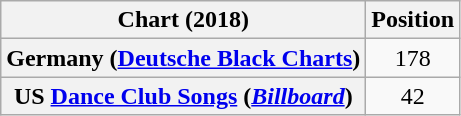<table class="wikitable sortable plainrowheaders">
<tr>
<th style="text-align:center;">Chart (2018)</th>
<th style="text-align:center;">Position</th>
</tr>
<tr>
<th scope="row">Germany (<a href='#'>Deutsche Black Charts</a>)</th>
<td style="text-align:center;">178</td>
</tr>
<tr>
<th scope="row">US <a href='#'>Dance Club Songs</a> (<em><a href='#'>Billboard</a></em>)</th>
<td style="text-align:center;">42</td>
</tr>
</table>
